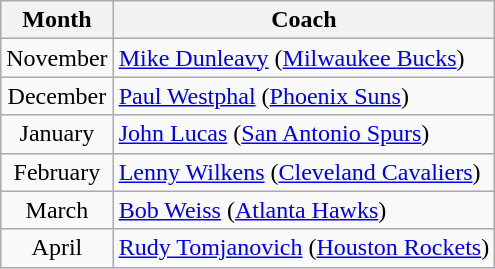<table class="wikitable">
<tr>
<th>Month</th>
<th>Coach</th>
</tr>
<tr>
<td align=center>November</td>
<td><a href='#'>Mike Dunleavy</a> (<a href='#'>Milwaukee Bucks</a>)</td>
</tr>
<tr>
<td align=center>December</td>
<td><a href='#'>Paul Westphal</a> (<a href='#'>Phoenix Suns</a>)</td>
</tr>
<tr>
<td align=center>January</td>
<td><a href='#'>John Lucas</a> (<a href='#'>San Antonio Spurs</a>)</td>
</tr>
<tr>
<td align=center>February</td>
<td><a href='#'>Lenny Wilkens</a> (<a href='#'>Cleveland Cavaliers</a>)</td>
</tr>
<tr>
<td align=center>March</td>
<td><a href='#'>Bob Weiss</a> (<a href='#'>Atlanta Hawks</a>)</td>
</tr>
<tr>
<td align=center>April</td>
<td><a href='#'>Rudy Tomjanovich</a> (<a href='#'>Houston Rockets</a>)</td>
</tr>
</table>
